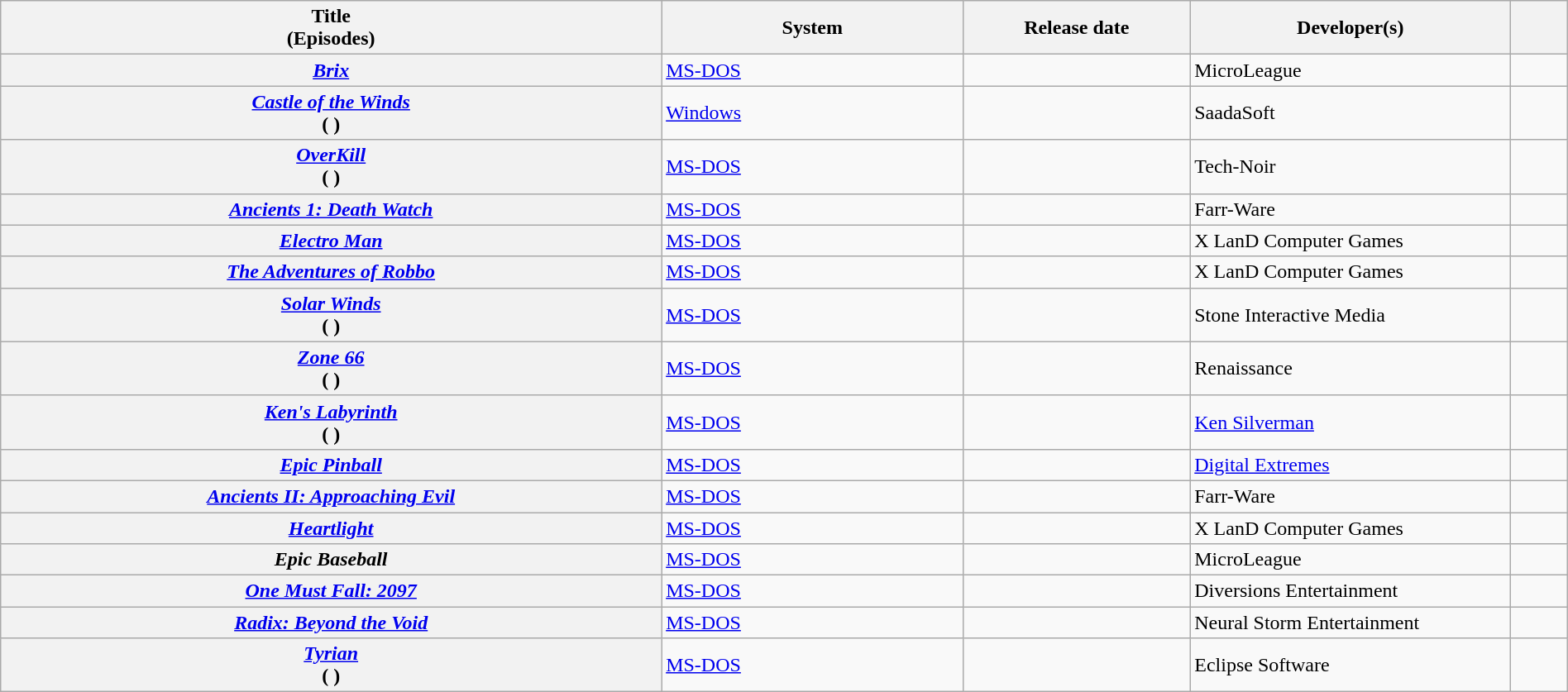<table class="wikitable sortable plainrowheaders" style="width: 100%">
<tr>
<th style="width:35%;" scope="col">Title<br>(Episodes)</th>
<th style="width:16%" scope="col">System</th>
<th style="width:12%" scope="col">Release date</th>
<th style="width:17%" scope="col">Developer(s)</th>
<th style="width:3%" scope="col" class="unsortable"></th>
</tr>
<tr>
<th scope="row" style="text-align:center;"><strong><em><a href='#'>Brix</a></em></strong></th>
<td><a href='#'>MS-DOS</a></td>
<td></td>
<td>MicroLeague</td>
<td style="text-align:center;"></td>
</tr>
<tr>
<th scope="row" style="text-align:center;"><strong><em><a href='#'>Castle of the Winds</a></em></strong><br>( )</th>
<td><a href='#'>Windows</a></td>
<td></td>
<td>SaadaSoft</td>
<td style="text-align:center;"></td>
</tr>
<tr>
<th scope="row" style="text-align:center;"><strong><em><a href='#'>OverKill</a></em></strong><br>(     )</th>
<td><a href='#'>MS-DOS</a></td>
<td></td>
<td>Tech-Noir</td>
<td style="text-align:center;"></td>
</tr>
<tr>
<th scope="row" style="text-align:center;"><strong><em><a href='#'>Ancients 1: Death Watch</a></em></strong></th>
<td><a href='#'>MS-DOS</a></td>
<td></td>
<td>Farr-Ware</td>
<td style="text-align:center;"></td>
</tr>
<tr>
<th scope="row" style="text-align:center;"><strong><em><a href='#'>Electro Man</a></em></strong></th>
<td><a href='#'>MS-DOS</a></td>
<td></td>
<td>X LanD Computer Games</td>
<td style="text-align:center;"></td>
</tr>
<tr>
<th scope="row" style="text-align:center;"><strong><em><a href='#'>The Adventures of Robbo</a></em></strong></th>
<td><a href='#'>MS-DOS</a></td>
<td></td>
<td>X LanD Computer Games</td>
<td style="text-align:center;"></td>
</tr>
<tr>
<th scope="row" style="text-align:center;"><strong><em><a href='#'>Solar Winds</a></em></strong><br>( )</th>
<td><a href='#'>MS-DOS</a></td>
<td></td>
<td>Stone Interactive Media</td>
<td style="text-align:center;"></td>
</tr>
<tr>
<th scope="row" style="text-align:center;"><strong><em><a href='#'>Zone 66</a></em></strong><br>(       )</th>
<td><a href='#'>MS-DOS</a></td>
<td></td>
<td>Renaissance</td>
<td style="text-align:center;"></td>
</tr>
<tr>
<th scope="row" style="text-align:center;"><strong><em><a href='#'>Ken's Labyrinth</a></em></strong><br>(  )</th>
<td><a href='#'>MS-DOS</a></td>
<td></td>
<td><a href='#'>Ken Silverman</a></td>
<td style="text-align:center;"></td>
</tr>
<tr>
<th scope="row" style="text-align:center;"><strong><em><a href='#'>Epic Pinball</a></em></strong></th>
<td><a href='#'>MS-DOS</a></td>
<td></td>
<td><a href='#'>Digital Extremes</a></td>
<td style="text-align:center;"></td>
</tr>
<tr>
<th scope="row" style="text-align:center;"><strong><em><a href='#'>Ancients II: Approaching Evil</a></em></strong></th>
<td><a href='#'>MS-DOS</a></td>
<td></td>
<td>Farr-Ware</td>
<td style="text-align:center;"></td>
</tr>
<tr>
<th scope="row" style="text-align:center;"><strong><em><a href='#'>Heartlight</a></em></strong></th>
<td><a href='#'>MS-DOS</a></td>
<td></td>
<td>X LanD Computer Games</td>
<td style="text-align:center;"></td>
</tr>
<tr>
<th scope="row" style="text-align:center;"><strong><em>Epic Baseball</em></strong></th>
<td><a href='#'>MS-DOS</a></td>
<td></td>
<td>MicroLeague</td>
<td style="text-align:center;"></td>
</tr>
<tr>
<th scope="row" style="text-align:center;"><strong><em><a href='#'>One Must Fall: 2097</a></em></strong></th>
<td><a href='#'>MS-DOS</a></td>
<td></td>
<td>Diversions Entertainment</td>
<td style="text-align:center;"></td>
</tr>
<tr>
<th scope="row" style="text-align:center;"><strong><em><a href='#'>Radix: Beyond the Void</a></em></strong></th>
<td><a href='#'>MS-DOS</a></td>
<td></td>
<td>Neural Storm Entertainment</td>
<td style="text-align:center;"></td>
</tr>
<tr>
<th scope="row" style="text-align:center;"><strong><em><a href='#'>Tyrian</a></em></strong><br>(   )</th>
<td><a href='#'>MS-DOS</a></td>
<td></td>
<td>Eclipse Software</td>
<td style="text-align:center;"></td>
</tr>
</table>
